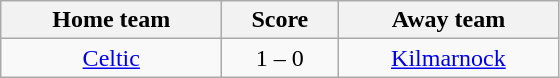<table class="wikitable" style="text-align: center">
<tr>
<th width=140>Home team</th>
<th width=70>Score</th>
<th width=140>Away team</th>
</tr>
<tr>
<td><a href='#'>Celtic</a></td>
<td>1 – 0</td>
<td><a href='#'>Kilmarnock</a></td>
</tr>
</table>
